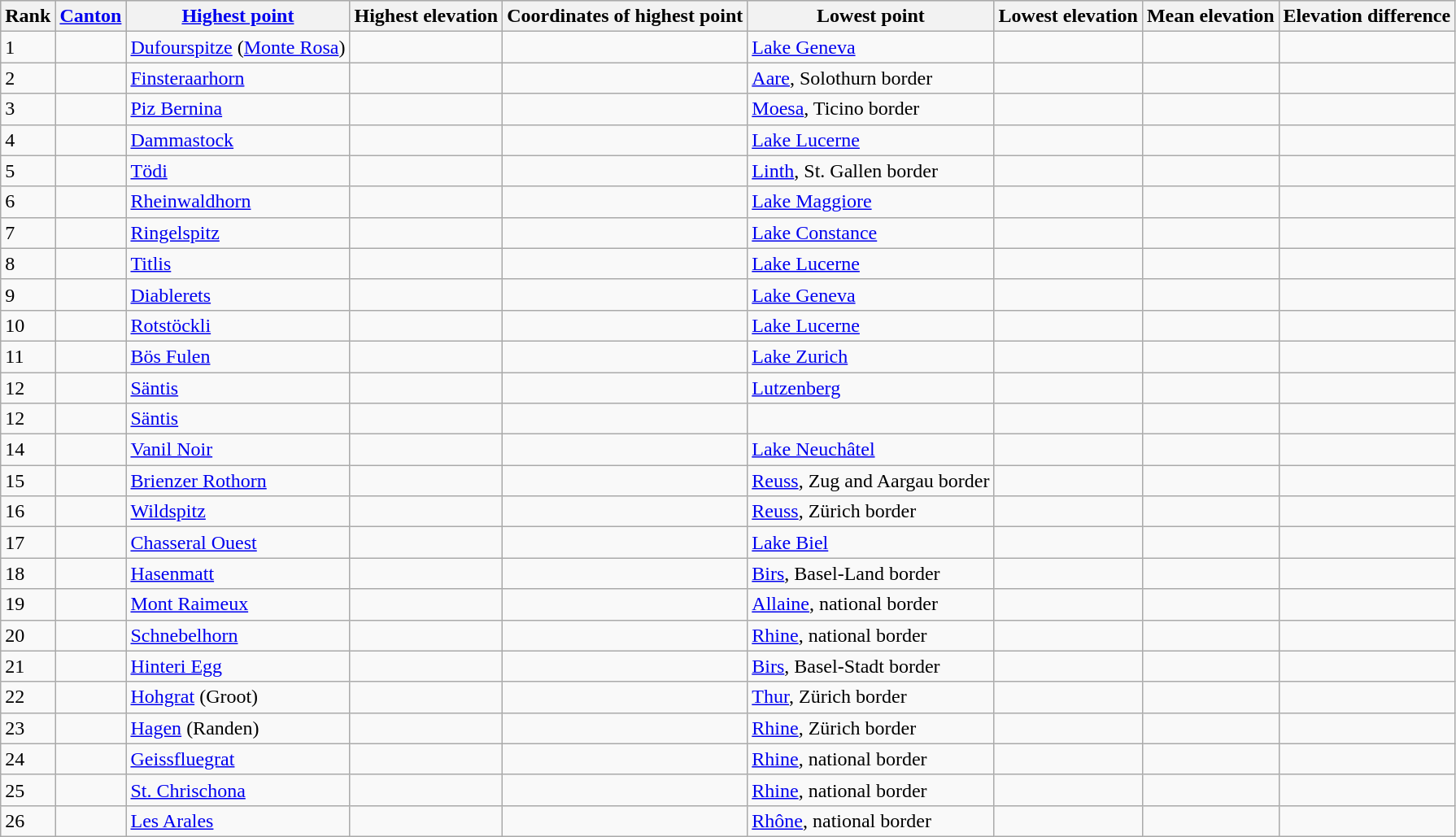<table class="wikitable sortable" font=90%">
<tr bgcolor="#CCCCCC">
<th>Rank</th>
<th><a href='#'>Canton</a></th>
<th><a href='#'>Highest point</a></th>
<th>Highest elevation</th>
<th>Coordinates of highest point</th>
<th>Lowest point</th>
<th>Lowest elevation</th>
<th>Mean elevation</th>
<th>Elevation difference</th>
</tr>
<tr>
<td>1</td>
<td></td>
<td><a href='#'>Dufourspitze</a> (<a href='#'>Monte Rosa</a>)</td>
<td></td>
<td></td>
<td><a href='#'>Lake Geneva</a></td>
<td></td>
<td></td>
<td></td>
</tr>
<tr>
<td>2</td>
<td></td>
<td><a href='#'>Finsteraarhorn</a></td>
<td></td>
<td></td>
<td><a href='#'>Aare</a>, Solothurn border</td>
<td></td>
<td></td>
<td></td>
</tr>
<tr>
<td>3</td>
<td></td>
<td><a href='#'>Piz Bernina</a></td>
<td></td>
<td></td>
<td><a href='#'>Moesa</a>, Ticino border</td>
<td></td>
<td></td>
<td></td>
</tr>
<tr>
<td>4</td>
<td></td>
<td><a href='#'>Dammastock</a></td>
<td></td>
<td></td>
<td><a href='#'>Lake Lucerne</a></td>
<td></td>
<td></td>
<td></td>
</tr>
<tr>
<td>5</td>
<td></td>
<td><a href='#'>Tödi</a></td>
<td></td>
<td></td>
<td><a href='#'>Linth</a>, St. Gallen border</td>
<td></td>
<td></td>
<td></td>
</tr>
<tr>
<td>6</td>
<td></td>
<td><a href='#'>Rheinwaldhorn</a></td>
<td></td>
<td></td>
<td><a href='#'>Lake Maggiore</a></td>
<td></td>
<td></td>
<td></td>
</tr>
<tr>
<td>7</td>
<td></td>
<td><a href='#'>Ringelspitz</a></td>
<td></td>
<td></td>
<td><a href='#'>Lake Constance</a></td>
<td></td>
<td></td>
<td></td>
</tr>
<tr>
<td>8</td>
<td></td>
<td><a href='#'>Titlis</a></td>
<td></td>
<td></td>
<td><a href='#'>Lake Lucerne</a></td>
<td></td>
<td></td>
<td></td>
</tr>
<tr>
<td>9</td>
<td></td>
<td><a href='#'>Diablerets</a></td>
<td></td>
<td></td>
<td><a href='#'>Lake Geneva</a></td>
<td></td>
<td></td>
<td></td>
</tr>
<tr>
<td>10</td>
<td></td>
<td><a href='#'>Rotstöckli</a></td>
<td></td>
<td></td>
<td><a href='#'>Lake Lucerne</a></td>
<td></td>
<td></td>
<td></td>
</tr>
<tr>
<td>11</td>
<td></td>
<td><a href='#'>Bös Fulen</a></td>
<td></td>
<td></td>
<td><a href='#'>Lake Zurich</a></td>
<td></td>
<td></td>
<td></td>
</tr>
<tr>
<td>12</td>
<td></td>
<td><a href='#'>Säntis</a></td>
<td></td>
<td></td>
<td><a href='#'>Lutzenberg</a></td>
<td></td>
<td></td>
<td></td>
</tr>
<tr>
<td>12</td>
<td></td>
<td><a href='#'>Säntis</a></td>
<td></td>
<td></td>
<td></td>
<td></td>
<td></td>
<td></td>
</tr>
<tr>
<td>14</td>
<td></td>
<td><a href='#'>Vanil Noir</a></td>
<td></td>
<td></td>
<td><a href='#'>Lake Neuchâtel</a></td>
<td></td>
<td></td>
<td></td>
</tr>
<tr>
<td>15</td>
<td></td>
<td><a href='#'>Brienzer Rothorn</a></td>
<td></td>
<td></td>
<td><a href='#'>Reuss</a>, Zug and Aargau border</td>
<td></td>
<td></td>
<td></td>
</tr>
<tr>
<td>16</td>
<td></td>
<td><a href='#'>Wildspitz</a></td>
<td></td>
<td></td>
<td><a href='#'>Reuss</a>, Zürich border</td>
<td></td>
<td></td>
<td></td>
</tr>
<tr>
<td>17</td>
<td></td>
<td><a href='#'>Chasseral Ouest</a></td>
<td></td>
<td></td>
<td><a href='#'>Lake Biel</a></td>
<td></td>
<td></td>
<td></td>
</tr>
<tr>
<td>18</td>
<td></td>
<td><a href='#'>Hasenmatt</a></td>
<td></td>
<td></td>
<td><a href='#'>Birs</a>, Basel-Land border</td>
<td></td>
<td></td>
<td></td>
</tr>
<tr>
<td>19</td>
<td></td>
<td><a href='#'>Mont Raimeux</a></td>
<td></td>
<td></td>
<td><a href='#'>Allaine</a>, national border</td>
<td></td>
<td></td>
<td></td>
</tr>
<tr>
<td>20</td>
<td></td>
<td><a href='#'>Schnebelhorn</a></td>
<td></td>
<td></td>
<td><a href='#'>Rhine</a>, national border</td>
<td></td>
<td></td>
<td></td>
</tr>
<tr>
<td>21</td>
<td></td>
<td><a href='#'>Hinteri Egg</a></td>
<td></td>
<td></td>
<td><a href='#'>Birs</a>, Basel-Stadt border</td>
<td></td>
<td></td>
<td></td>
</tr>
<tr>
<td>22</td>
<td></td>
<td><a href='#'>Hohgrat</a> (Groot)</td>
<td></td>
<td></td>
<td><a href='#'>Thur</a>, Zürich border</td>
<td></td>
<td></td>
<td></td>
</tr>
<tr>
<td>23</td>
<td></td>
<td><a href='#'>Hagen</a> (Randen)</td>
<td></td>
<td></td>
<td><a href='#'>Rhine</a>, Zürich border</td>
<td></td>
<td></td>
<td></td>
</tr>
<tr>
<td>24</td>
<td></td>
<td><a href='#'>Geissfluegrat</a></td>
<td></td>
<td></td>
<td><a href='#'>Rhine</a>, national border</td>
<td></td>
<td></td>
<td></td>
</tr>
<tr>
<td>25</td>
<td></td>
<td><a href='#'>St. Chrischona</a></td>
<td></td>
<td></td>
<td><a href='#'>Rhine</a>, national border</td>
<td></td>
<td></td>
<td></td>
</tr>
<tr>
<td>26</td>
<td></td>
<td><a href='#'>Les Arales</a></td>
<td></td>
<td></td>
<td><a href='#'>Rhône</a>, national border</td>
<td></td>
<td></td>
<td></td>
</tr>
</table>
